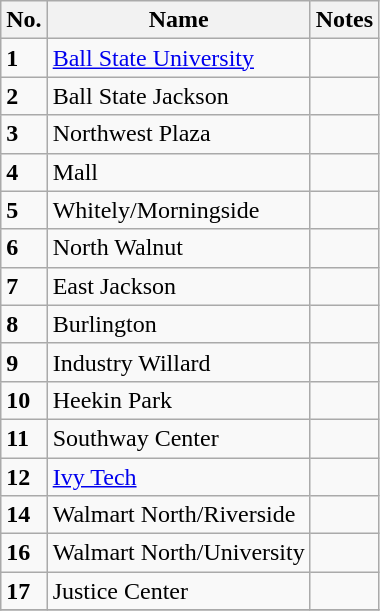<table class="wikitable">
<tr>
<th>No.</th>
<th>Name</th>
<th>Notes</th>
</tr>
<tr>
<td><strong>1</strong></td>
<td><a href='#'>Ball State University</a></td>
<td></td>
</tr>
<tr>
<td><strong>2</strong></td>
<td>Ball State Jackson</td>
<td></td>
</tr>
<tr>
<td><strong>3</strong></td>
<td>Northwest Plaza</td>
<td></td>
</tr>
<tr>
<td><strong>4</strong></td>
<td>Mall</td>
<td></td>
</tr>
<tr>
<td><strong>5</strong></td>
<td>Whitely/Morningside</td>
<td></td>
</tr>
<tr>
<td><strong>6</strong></td>
<td>North Walnut</td>
<td></td>
</tr>
<tr>
<td><strong>7</strong></td>
<td>East Jackson</td>
<td></td>
</tr>
<tr>
<td><strong>8</strong></td>
<td>Burlington</td>
<td></td>
</tr>
<tr>
<td><strong>9</strong></td>
<td>Industry Willard</td>
<td></td>
</tr>
<tr>
<td><strong>10</strong></td>
<td>Heekin Park</td>
<td></td>
</tr>
<tr>
<td><strong>11</strong></td>
<td>Southway Center</td>
<td></td>
</tr>
<tr>
<td><strong>12</strong></td>
<td><a href='#'>Ivy Tech</a></td>
<td></td>
</tr>
<tr>
<td><strong>14</strong></td>
<td>Walmart North/Riverside</td>
<td></td>
</tr>
<tr>
<td><strong>16</strong></td>
<td>Walmart North/University</td>
<td></td>
</tr>
<tr>
<td><strong>17</strong></td>
<td>Justice Center</td>
<td></td>
</tr>
<tr>
</tr>
</table>
